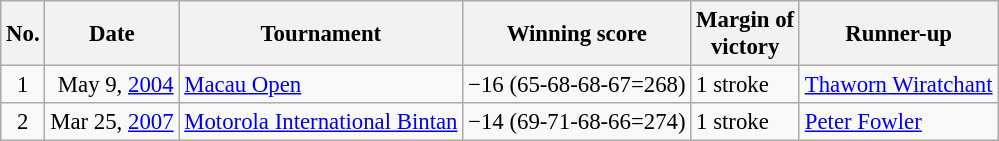<table class="wikitable" style="font-size:95%;">
<tr>
<th>No.</th>
<th>Date</th>
<th>Tournament</th>
<th>Winning score</th>
<th>Margin of<br>victory</th>
<th>Runner-up</th>
</tr>
<tr>
<td align=center>1</td>
<td align=right>May 9, <a href='#'>2004</a></td>
<td><a href='#'>Macau Open</a></td>
<td>−16 (65-68-68-67=268)</td>
<td>1 stroke</td>
<td> <a href='#'>Thaworn Wiratchant</a></td>
</tr>
<tr>
<td align=center>2</td>
<td align=right>Mar 25, <a href='#'>2007</a></td>
<td><a href='#'>Motorola International Bintan</a></td>
<td>−14 (69-71-68-66=274)</td>
<td>1 stroke</td>
<td> <a href='#'>Peter Fowler</a></td>
</tr>
</table>
